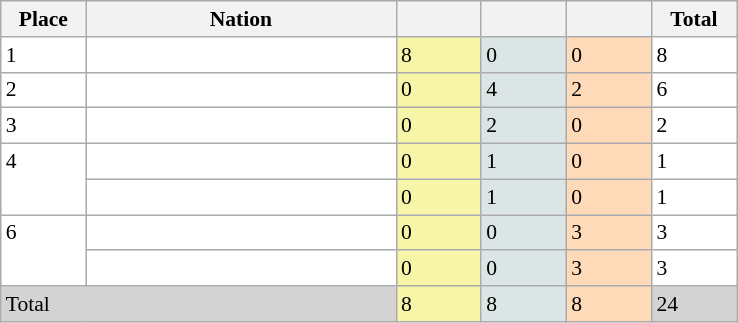<table class=wikitable style="border:1px solid #AAAAAA;font-size:90%">
<tr bgcolor="#EFEFEF">
<th width=50>Place</th>
<th width=200>Nation</th>
<th width=50></th>
<th width=50></th>
<th width=50></th>
<th width=50>Total</th>
</tr>
<tr valign="top" bgcolor="#FFFFFF">
<td>1</td>
<td align="left"></td>
<td style="background:#F7F6A8;">8</td>
<td style="background:#DCE5E5;">0</td>
<td style="background:#FFDAB9;">0</td>
<td>8</td>
</tr>
<tr valign="top" bgcolor="#FFFFFF">
<td>2</td>
<td align="left"></td>
<td style="background:#F7F6A8;">0</td>
<td style="background:#DCE5E5;">4</td>
<td style="background:#FFDAB9;">2</td>
<td>6</td>
</tr>
<tr valign="top" bgcolor="#FFFFFF">
<td>3</td>
<td align="left"></td>
<td style="background:#F7F6A8;">0</td>
<td style="background:#DCE5E5;">2</td>
<td style="background:#FFDAB9;">0</td>
<td>2</td>
</tr>
<tr valign="top" bgcolor="#FFFFFF">
<td rowspan=2 v>4</td>
<td align="left"></td>
<td style="background:#F7F6A8;">0</td>
<td style="background:#DCE5E5;">1</td>
<td style="background:#FFDAB9;">0</td>
<td>1</td>
</tr>
<tr valign="top" bgcolor="#FFFFFF">
<td align="left"></td>
<td style="background:#F7F6A8;">0</td>
<td style="background:#DCE5E5;">1</td>
<td style="background:#FFDAB9;">0</td>
<td>1</td>
</tr>
<tr valign="top" bgcolor="#FFFFFF">
<td rowspan=2 v>6</td>
<td align="left"></td>
<td style="background:#F7F6A8;">0</td>
<td style="background:#DCE5E5;">0</td>
<td style="background:#FFDAB9;">3</td>
<td>3</td>
</tr>
<tr valign="top" bgcolor="#FFFFFF">
<td align="left"></td>
<td style="background:#F7F6A8;">0</td>
<td style="background:#DCE5E5;">0</td>
<td style="background:#FFDAB9;">3</td>
<td>3</td>
</tr>
<tr>
<td colspan=2 bgcolor=D3D3D3>Total</td>
<td style="background:#F7F6A8;">8</td>
<td style="background:#DCE5E5;">8</td>
<td style="background:#FFDAB9;">8</td>
<td bgcolor=D3D3D3>24</td>
</tr>
</table>
